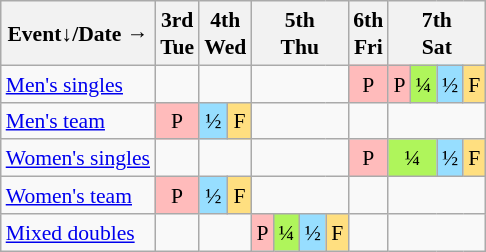<table class="wikitable" style="margin:0.5em auto; font-size:90%; line-height:1.25em; text-align:center;">
<tr>
<th>Event↓/Date →</th>
<th>3rd<br>Tue</th>
<th colspan=2>4th<br>Wed</th>
<th colspan=4>5th<br>Thu</th>
<th>6th<br>Fri</th>
<th colspan=4>7th<br>Sat</th>
</tr>
<tr>
<td align="left"><a href='#'>Men's singles</a></td>
<td></td>
<td colspan=2></td>
<td colspan=4></td>
<td bgcolor="#FFBBBB">P</td>
<td bgcolor="#FFBBBB">P</td>
<td bgcolor="#AFF55B">¼</td>
<td bgcolor="#97DEFF">½</td>
<td bgcolor="#FFDF80">F</td>
</tr>
<tr>
<td align="left"><a href='#'>Men's team</a></td>
<td bgcolor="#FFBBBB">P</td>
<td bgcolor="#97DEFF">½</td>
<td bgcolor="#FFDF80">F</td>
<td colspan=4></td>
<td></td>
<td colspan=4></td>
</tr>
<tr>
<td align="left"><a href='#'>Women's singles</a></td>
<td></td>
<td colspan=2></td>
<td colspan=4></td>
<td bgcolor="#FFBBBB">P</td>
<td colspan=2 bgcolor="#AFF55B">¼</td>
<td bgcolor="#97DEFF">½</td>
<td bgcolor="#FFDF80">F</td>
</tr>
<tr>
<td align="left"><a href='#'>Women's team</a></td>
<td bgcolor="#FFBBBB">P</td>
<td bgcolor="#97DEFF">½</td>
<td bgcolor="#FFDF80">F</td>
<td colspan=4></td>
<td></td>
<td colspan=4></td>
</tr>
<tr>
<td align="left"><a href='#'>Mixed doubles</a></td>
<td></td>
<td colspan=2></td>
<td bgcolor="#FFBBBB">P</td>
<td bgcolor="#AFF55B">¼</td>
<td bgcolor="#97DEFF">½</td>
<td bgcolor="#FFDF80">F</td>
<td></td>
<td colspan=4></td>
</tr>
</table>
